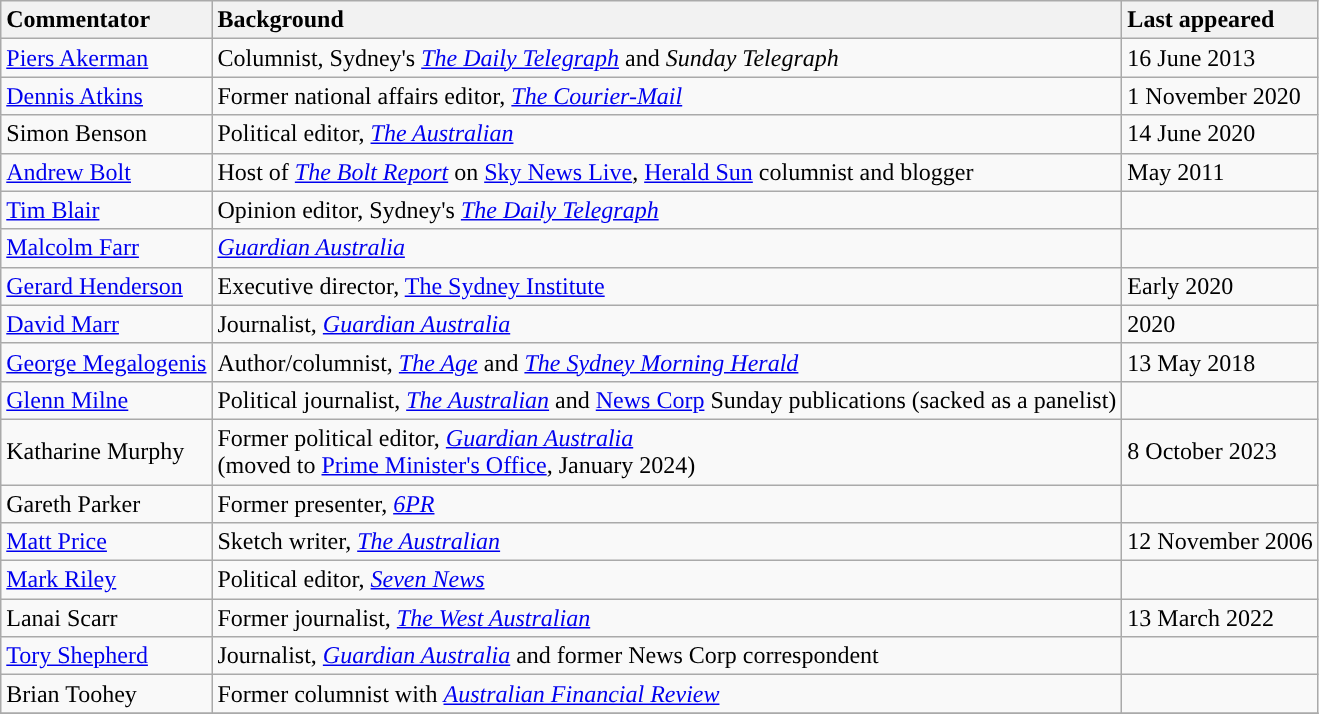<table class="wikitable">
<tr>
<th style="text-align:left;">Commentator</th>
<th style="text-align:left;">Background</th>
<th style="text-align:left;">Last appeared</th>
</tr>
<tr>
<td><a href='#'>Piers Akerman</a></td>
<td>Columnist, Sydney's <em><a href='#'>The Daily Telegraph</a></em> and <em>Sunday Telegraph</em></td>
<td>16 June 2013</td>
</tr>
<tr>
<td><a href='#'>Dennis Atkins</a></td>
<td>Former national affairs editor, <em><a href='#'>The Courier-Mail</a></em></td>
<td>1 November 2020</td>
</tr>
<tr>
<td>Simon Benson</td>
<td>Political editor, <em><a href='#'>The Australian</a></em></td>
<td>14 June 2020</td>
</tr>
<tr>
<td><a href='#'>Andrew Bolt</a></td>
<td>Host of <em><a href='#'>The Bolt Report</a></em> on <a href='#'>Sky News Live</a>, <a href='#'>Herald Sun</a> columnist and blogger</td>
<td>May 2011</td>
</tr>
<tr>
<td><a href='#'>Tim Blair</a></td>
<td>Opinion editor, Sydney's <em><a href='#'>The Daily Telegraph</a></em></td>
<td></td>
</tr>
<tr>
<td><a href='#'>Malcolm Farr</a></td>
<td><em><a href='#'>Guardian Australia</a></em></td>
<td></td>
</tr>
<tr>
<td><a href='#'>Gerard Henderson</a></td>
<td>Executive director, <a href='#'>The Sydney Institute</a></td>
<td>Early 2020</td>
</tr>
<tr>
<td><a href='#'>David Marr</a></td>
<td>Journalist, <em><a href='#'>Guardian Australia</a></em></td>
<td>2020</td>
</tr>
<tr>
<td><a href='#'>George Megalogenis</a></td>
<td>Author/columnist, <em><a href='#'>The Age</a></em> and <em><a href='#'>The Sydney Morning Herald</a></em></td>
<td>13 May 2018</td>
</tr>
<tr>
<td><a href='#'>Glenn Milne</a></td>
<td>Political journalist, <em><a href='#'>The Australian</a></em> and <a href='#'>News Corp</a> Sunday publications (sacked as a panelist)</td>
<td></td>
</tr>
<tr>
<td>Katharine Murphy</td>
<td>Former political editor, <em><a href='#'>Guardian Australia</a></em><br>(moved to <a href='#'>Prime Minister's Office</a>, January 2024)</td>
<td>8 October 2023</td>
</tr>
<tr>
<td>Gareth Parker</td>
<td>Former presenter, <em><a href='#'>6PR</a></em></td>
<td></td>
</tr>
<tr>
<td><a href='#'>Matt Price</a></td>
<td>Sketch writer, <em><a href='#'>The Australian</a></em></td>
<td>12 November 2006</td>
</tr>
<tr>
<td><a href='#'>Mark Riley</a></td>
<td>Political editor, <em><a href='#'>Seven News</a></em></td>
<td></td>
</tr>
<tr>
<td>Lanai Scarr</td>
<td>Former journalist, <em><a href='#'>The West Australian</a></em></td>
<td>13 March 2022</td>
</tr>
<tr>
<td><a href='#'>Tory Shepherd</a></td>
<td>Journalist, <em><a href='#'>Guardian Australia</a></em> and former News Corp correspondent</td>
<td></td>
</tr>
<tr>
<td>Brian Toohey</td>
<td>Former columnist with <em><a href='#'>Australian Financial Review</a></em></td>
<td></td>
</tr>
<tr>
</tr>
</table>
